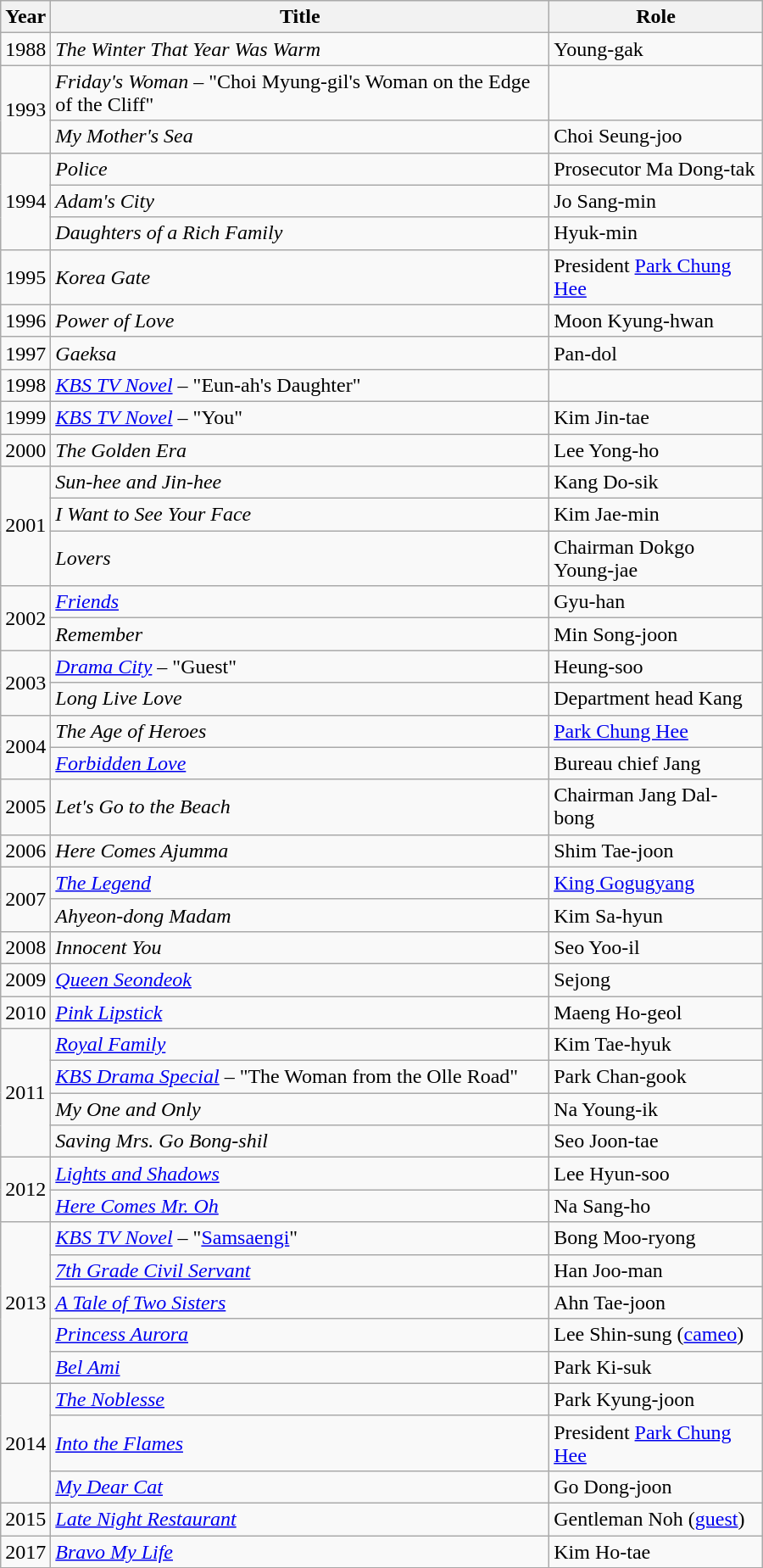<table class="wikitable" style="width:600px">
<tr>
<th width=10>Year</th>
<th>Title</th>
<th>Role</th>
</tr>
<tr>
<td>1988</td>
<td><em>The Winter That Year Was Warm</em></td>
<td>Young-gak</td>
</tr>
<tr>
<td rowspan=2>1993</td>
<td><em>Friday's Woman</em> – "Choi Myung-gil's Woman on the Edge of the Cliff"</td>
<td></td>
</tr>
<tr>
<td><em>My Mother's Sea</em></td>
<td>Choi Seung-joo</td>
</tr>
<tr>
<td rowspan=3>1994</td>
<td><em>Police</em></td>
<td>Prosecutor Ma Dong-tak</td>
</tr>
<tr>
<td><em>Adam's City</em></td>
<td>Jo Sang-min</td>
</tr>
<tr>
<td><em>Daughters of a Rich Family</em></td>
<td>Hyuk-min</td>
</tr>
<tr>
<td>1995</td>
<td><em>Korea Gate</em></td>
<td>President <a href='#'>Park Chung Hee</a></td>
</tr>
<tr>
<td>1996</td>
<td><em>Power of Love</em></td>
<td>Moon Kyung-hwan</td>
</tr>
<tr>
<td>1997</td>
<td><em>Gaeksa</em></td>
<td>Pan-dol</td>
</tr>
<tr>
<td>1998</td>
<td><em><a href='#'>KBS TV Novel</a></em> – "Eun-ah's Daughter"</td>
<td></td>
</tr>
<tr>
<td>1999</td>
<td><em><a href='#'>KBS TV Novel</a></em> – "You"</td>
<td>Kim Jin-tae</td>
</tr>
<tr>
<td>2000</td>
<td><em>The Golden Era</em></td>
<td>Lee Yong-ho</td>
</tr>
<tr>
<td rowspan=3>2001</td>
<td><em>Sun-hee and Jin-hee</em></td>
<td>Kang Do-sik</td>
</tr>
<tr>
<td><em>I Want to See Your Face</em></td>
<td>Kim Jae-min</td>
</tr>
<tr>
<td><em>Lovers</em></td>
<td>Chairman Dokgo Young-jae</td>
</tr>
<tr>
<td rowspan=2>2002</td>
<td><em><a href='#'>Friends</a></em></td>
<td>Gyu-han</td>
</tr>
<tr>
<td><em>Remember</em></td>
<td>Min Song-joon</td>
</tr>
<tr>
<td rowspan=2>2003</td>
<td><em><a href='#'>Drama City</a></em> – "Guest"</td>
<td>Heung-soo</td>
</tr>
<tr>
<td><em>Long Live Love</em></td>
<td>Department head Kang</td>
</tr>
<tr>
<td rowspan=2>2004</td>
<td><em>The Age of Heroes</em></td>
<td><a href='#'>Park Chung Hee</a></td>
</tr>
<tr>
<td><em><a href='#'>Forbidden Love</a></em></td>
<td>Bureau chief Jang</td>
</tr>
<tr>
<td>2005</td>
<td><em>Let's Go to the Beach</em></td>
<td>Chairman Jang Dal-bong</td>
</tr>
<tr>
<td>2006</td>
<td><em>Here Comes Ajumma</em></td>
<td>Shim Tae-joon</td>
</tr>
<tr>
<td rowspan=2>2007</td>
<td><em><a href='#'>The Legend</a></em></td>
<td><a href='#'>King Gogugyang</a></td>
</tr>
<tr>
<td><em>Ahyeon-dong Madam</em></td>
<td>Kim Sa-hyun</td>
</tr>
<tr>
<td>2008</td>
<td><em>Innocent You</em></td>
<td>Seo Yoo-il</td>
</tr>
<tr>
<td>2009</td>
<td><em><a href='#'>Queen Seondeok</a></em></td>
<td>Sejong</td>
</tr>
<tr>
<td>2010</td>
<td><em><a href='#'>Pink Lipstick</a></em></td>
<td>Maeng Ho-geol</td>
</tr>
<tr>
<td rowspan=4>2011</td>
<td><em><a href='#'>Royal Family</a></em></td>
<td>Kim Tae-hyuk</td>
</tr>
<tr>
<td><em><a href='#'>KBS Drama Special</a></em> – "The Woman from the Olle Road"</td>
<td>Park Chan-gook</td>
</tr>
<tr>
<td><em>My One and Only</em></td>
<td>Na Young-ik</td>
</tr>
<tr>
<td><em>Saving Mrs. Go Bong-shil</em></td>
<td>Seo Joon-tae</td>
</tr>
<tr>
<td rowspan=2>2012</td>
<td><em><a href='#'>Lights and Shadows</a></em></td>
<td>Lee Hyun-soo</td>
</tr>
<tr>
<td><em><a href='#'>Here Comes Mr. Oh</a></em></td>
<td>Na Sang-ho</td>
</tr>
<tr>
<td rowspan=5>2013</td>
<td><em><a href='#'>KBS TV Novel</a></em> – "<a href='#'>Samsaengi</a>"</td>
<td>Bong Moo-ryong</td>
</tr>
<tr>
<td><em><a href='#'>7th Grade Civil Servant</a></em></td>
<td>Han Joo-man</td>
</tr>
<tr>
<td><em><a href='#'>A Tale of Two Sisters</a></em></td>
<td>Ahn Tae-joon</td>
</tr>
<tr>
<td><em><a href='#'>Princess Aurora</a></em></td>
<td>Lee Shin-sung (<a href='#'>cameo</a>)</td>
</tr>
<tr>
<td><em><a href='#'>Bel Ami</a></em></td>
<td>Park Ki-suk</td>
</tr>
<tr>
<td rowspan=3>2014</td>
<td><em><a href='#'>The Noblesse</a></em></td>
<td>Park Kyung-joon</td>
</tr>
<tr>
<td><em><a href='#'>Into the Flames</a></em></td>
<td>President <a href='#'>Park Chung Hee</a></td>
</tr>
<tr>
<td><em><a href='#'>My Dear Cat</a></em></td>
<td>Go Dong-joon</td>
</tr>
<tr>
<td>2015</td>
<td><em><a href='#'>Late Night Restaurant</a></em></td>
<td>Gentleman Noh (<a href='#'>guest</a>)</td>
</tr>
<tr>
<td>2017</td>
<td><em><a href='#'>Bravo My Life</a></em></td>
<td>Kim Ho-tae</td>
</tr>
</table>
